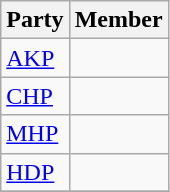<table class="wikitable">
<tr>
<th>Party</th>
<th colspan="2">Member</th>
</tr>
<tr>
<td><a href='#'>AKP</a></td>
<td></td>
</tr>
<tr>
<td><a href='#'>CHP</a></td>
<td></td>
</tr>
<tr>
<td><a href='#'>MHP</a></td>
<td></td>
</tr>
<tr>
<td><a href='#'>HDP</a></td>
<td></td>
</tr>
<tr>
</tr>
</table>
